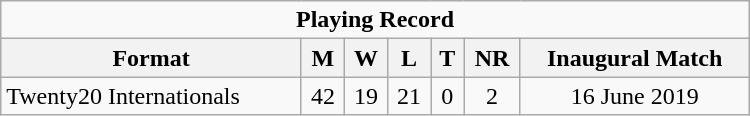<table class="wikitable" style="text-align: center; width: 500px;">
<tr>
<td colspan=7 align="center"><strong>Playing Record</strong></td>
</tr>
<tr>
<th>Format</th>
<th>M</th>
<th>W</th>
<th>L</th>
<th>T</th>
<th>NR</th>
<th>Inaugural Match</th>
</tr>
<tr>
<td align="left">Twenty20 Internationals</td>
<td>42</td>
<td>19</td>
<td>21</td>
<td>0</td>
<td>2</td>
<td>16 June 2019</td>
</tr>
</table>
